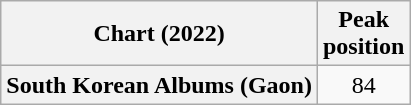<table class="wikitable plainrowheaders" style="text-align:center">
<tr>
<th scope="col">Chart (2022)</th>
<th scope="col">Peak<br>position</th>
</tr>
<tr>
<th scope="row">South Korean Albums (Gaon)</th>
<td>84</td>
</tr>
</table>
